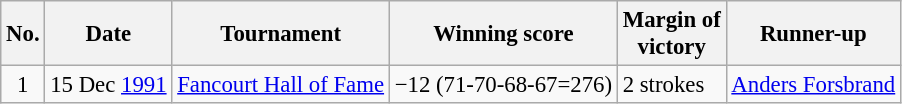<table class="wikitable" style="font-size:95%;">
<tr>
<th>No.</th>
<th>Date</th>
<th>Tournament</th>
<th>Winning score</th>
<th>Margin of<br>victory</th>
<th>Runner-up</th>
</tr>
<tr>
<td align=center>1</td>
<td align=right>15 Dec <a href='#'>1991</a></td>
<td><a href='#'>Fancourt Hall of Fame</a></td>
<td>−12 (71-70-68-67=276)</td>
<td>2 strokes</td>
<td> <a href='#'>Anders Forsbrand</a></td>
</tr>
</table>
